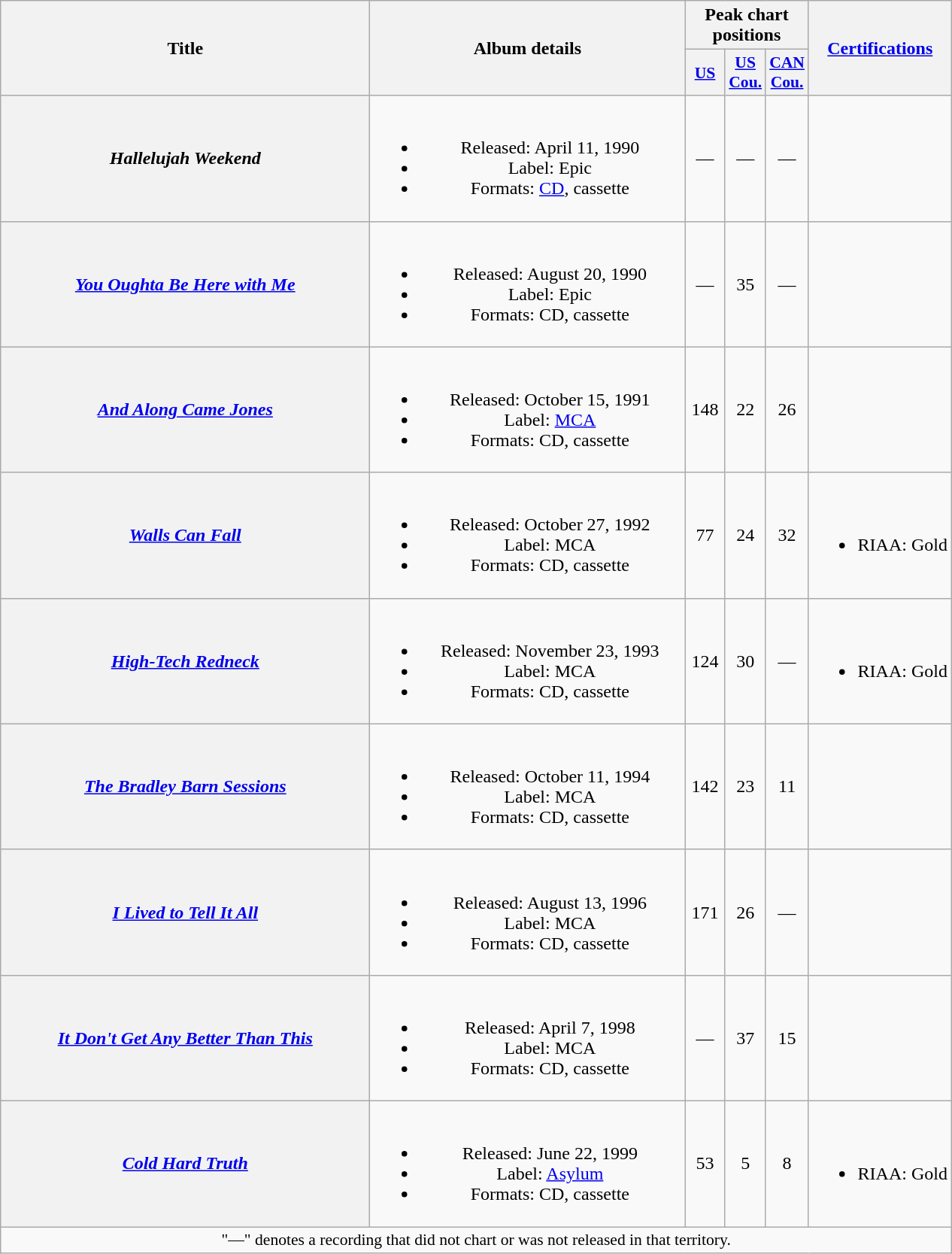<table class="wikitable plainrowheaders" style="text-align:center;">
<tr>
<th scope="col" rowspan="2" style="width:20em;">Title</th>
<th scope="col" rowspan="2" style="width:17em;">Album details</th>
<th scope="col" colspan="3">Peak chart<br>positions</th>
<th scope="col" rowspan="2"><a href='#'>Certifications</a></th>
</tr>
<tr>
<th scope="col" style="width:2em;font-size:90%;"><a href='#'>US</a><br></th>
<th scope="col" style="width:2em;font-size:90%;"><a href='#'>US<br>Cou.</a><br></th>
<th scope="col" style="width:2em;font-size:90%;"><a href='#'>CAN<br>Cou.</a><br></th>
</tr>
<tr>
<th scope="row"><em>Hallelujah Weekend</em></th>
<td><br><ul><li>Released: April 11, 1990</li><li>Label: Epic</li><li>Formats: <a href='#'>CD</a>, cassette</li></ul></td>
<td>—</td>
<td>—</td>
<td>—</td>
<td></td>
</tr>
<tr>
<th scope="row"><em><a href='#'>You Oughta Be Here with Me</a></em></th>
<td><br><ul><li>Released: August 20, 1990</li><li>Label: Epic</li><li>Formats: CD, cassette</li></ul></td>
<td>—</td>
<td>35</td>
<td>—</td>
<td></td>
</tr>
<tr>
<th scope="row"><em><a href='#'>And Along Came Jones</a></em></th>
<td><br><ul><li>Released: October 15, 1991</li><li>Label: <a href='#'>MCA</a></li><li>Formats: CD, cassette</li></ul></td>
<td>148</td>
<td>22</td>
<td>26</td>
<td></td>
</tr>
<tr>
<th scope="row"><em><a href='#'>Walls Can Fall</a></em></th>
<td><br><ul><li>Released: October 27, 1992</li><li>Label: MCA</li><li>Formats: CD, cassette</li></ul></td>
<td>77</td>
<td>24</td>
<td>32</td>
<td><br><ul><li>RIAA: Gold</li></ul></td>
</tr>
<tr>
<th scope="row"><em><a href='#'>High-Tech Redneck</a></em></th>
<td><br><ul><li>Released: November 23, 1993</li><li>Label: MCA</li><li>Formats: CD, cassette</li></ul></td>
<td>124</td>
<td>30</td>
<td>—</td>
<td><br><ul><li>RIAA: Gold</li></ul></td>
</tr>
<tr>
<th scope="row"><em><a href='#'>The Bradley Barn Sessions</a></em></th>
<td><br><ul><li>Released: October 11, 1994</li><li>Label: MCA</li><li>Formats: CD, cassette</li></ul></td>
<td>142</td>
<td>23</td>
<td>11</td>
<td></td>
</tr>
<tr>
<th scope="row"><em><a href='#'>I Lived to Tell It All</a></em></th>
<td><br><ul><li>Released: August 13, 1996</li><li>Label: MCA</li><li>Formats: CD, cassette</li></ul></td>
<td>171</td>
<td>26</td>
<td>—</td>
<td></td>
</tr>
<tr>
<th scope="row"><em><a href='#'>It Don't Get Any Better Than This</a></em></th>
<td><br><ul><li>Released: April 7, 1998</li><li>Label: MCA</li><li>Formats: CD, cassette</li></ul></td>
<td>—</td>
<td>37</td>
<td>15</td>
<td></td>
</tr>
<tr>
<th scope="row"><em><a href='#'>Cold Hard Truth</a></em></th>
<td><br><ul><li>Released: June 22, 1999</li><li>Label: <a href='#'>Asylum</a></li><li>Formats: CD, cassette</li></ul></td>
<td>53</td>
<td>5</td>
<td>8</td>
<td><br><ul><li>RIAA: Gold</li></ul></td>
</tr>
<tr>
<td colspan="6" style="font-size:90%">"—" denotes a recording that did not chart or was not released in that territory.</td>
</tr>
</table>
